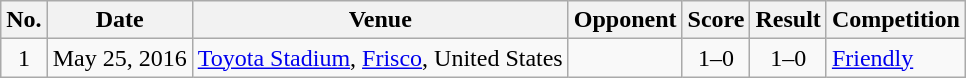<table class="wikitable plainrowheaders">
<tr>
<th scope=col>No.</th>
<th scope=col data-sort-type=date>Date</th>
<th scope=col>Venue</th>
<th scope=col>Opponent</th>
<th scope=col>Score</th>
<th scope=col>Result</th>
<th scope=col>Competition</th>
</tr>
<tr>
<td align=center>1</td>
<td>May 25, 2016</td>
<td><a href='#'>Toyota Stadium</a>, <a href='#'>Frisco</a>, United States</td>
<td></td>
<td align=center>1–0</td>
<td align=center>1–0</td>
<td><a href='#'>Friendly</a></td>
</tr>
</table>
